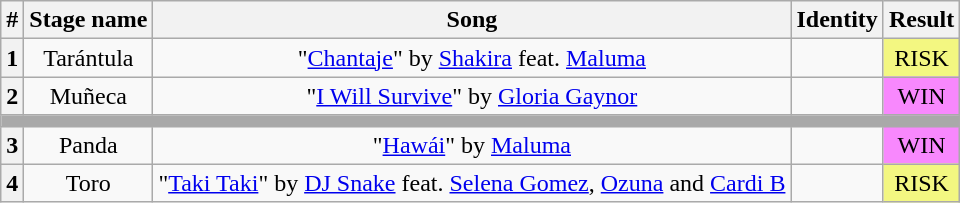<table class="wikitable plainrowheaders" style="text-align: center">
<tr>
<th>#</th>
<th>Stage name</th>
<th>Song</th>
<th>Identity</th>
<th>Result</th>
</tr>
<tr>
<th>1</th>
<td>Tarántula</td>
<td>"<a href='#'>Chantaje</a>" by <a href='#'>Shakira</a> feat. <a href='#'>Maluma</a></td>
<td></td>
<td bgcolor=#F3F781>RISK</td>
</tr>
<tr>
<th>2</th>
<td>Muñeca</td>
<td>"<a href='#'>I Will Survive</a>" by <a href='#'>Gloria Gaynor</a></td>
<td></td>
<td bgcolor=#F888FD>WIN</td>
</tr>
<tr>
<td colspan="5" style="background:darkgray"></td>
</tr>
<tr>
<th>3</th>
<td>Panda</td>
<td>"<a href='#'>Hawái</a>" by <a href='#'>Maluma</a></td>
<td></td>
<td bgcolor=#F888FD>WIN</td>
</tr>
<tr>
<th>4</th>
<td>Toro</td>
<td>"<a href='#'>Taki Taki</a>" by <a href='#'>DJ Snake</a> feat. <a href='#'>Selena Gomez</a>, <a href='#'>Ozuna</a> and <a href='#'>Cardi B</a></td>
<td></td>
<td bgcolor=#F3F781>RISK</td>
</tr>
</table>
